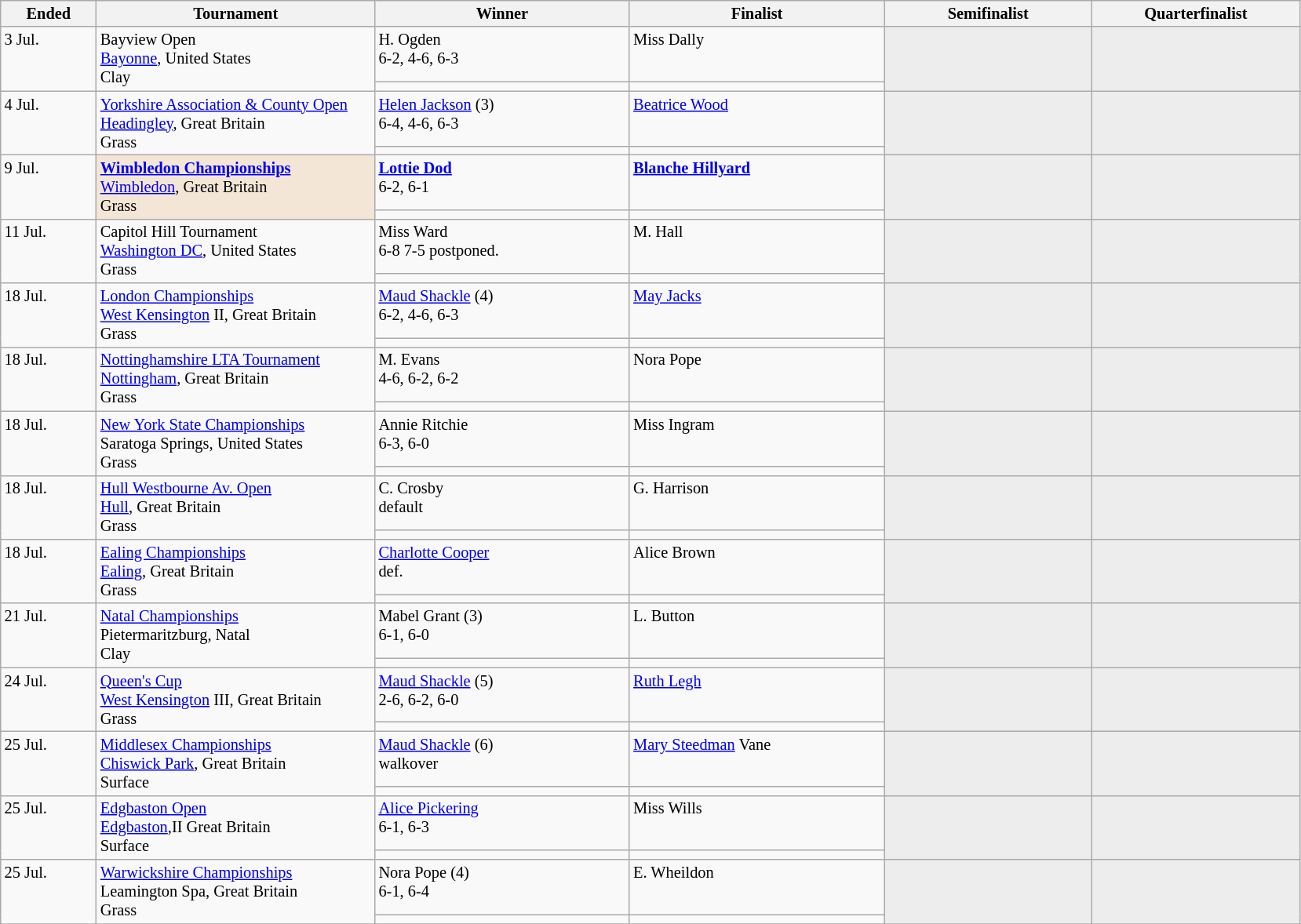<table class="wikitable" style="font-size:85%;">
<tr>
<th width="75">Ended</th>
<th width="230">Tournament</th>
<th width="210">Winner</th>
<th width="210">Finalist</th>
<th width="170">Semifinalist</th>
<th width="170">Quarterfinalist</th>
</tr>
<tr valign=top>
<td rowspan=2>3 Jul.</td>
<td rowspan=2>Bayview Open <br><a href='#'>Bayonne</a>, United States<br>Clay</td>
<td> H. Ogden<br>6-2, 4-6, 6-3</td>
<td>  Miss Dally</td>
<td style="background:#ededed;" rowspan=2></td>
<td style="background:#ededed;" rowspan=2></td>
</tr>
<tr valign=top>
<td></td>
<td></td>
</tr>
<tr valign=top>
<td rowspan=2>4 Jul.</td>
<td rowspan="2"><a href='#'>Yorkshire Association & County Open</a><br><a href='#'>Headingley</a>, Great Britain<br>Grass</td>
<td> <a href='#'>Helen Jackson</a> (3)<br>6-4, 4-6, 6-3</td>
<td> <a href='#'>Beatrice Wood</a></td>
<td style="background:#ededed;" rowspan=2></td>
<td style="background:#ededed;" rowspan=2></td>
</tr>
<tr valign=top>
<td></td>
<td></td>
</tr>
<tr valign=top>
<td rowspan=2>9 Jul.</td>
<td style="background:#f3e6d7;"  rowspan="2"><strong><a href='#'>Wimbledon Championships</a></strong><br><a href='#'>Wimbledon</a>, Great Britain<br>Grass</td>
<td> <strong><a href='#'>Lottie Dod</a></strong><br>6-2, 6-1</td>
<td> <strong><a href='#'>Blanche Hillyard</a></strong></td>
<td style="background:#ededed;" rowspan=2></td>
<td style="background:#ededed;" rowspan=2></td>
</tr>
<tr valign=top>
<td></td>
<td></td>
</tr>
<tr valign=top>
<td rowspan=2>11 Jul.</td>
<td rowspan=2>Capitol Hill Tournament <br><a href='#'>Washington DC</a>, United States<br>Grass</td>
<td> Miss Ward<br>6-8 7-5 postponed.</td>
<td> M. Hall</td>
<td style="background:#ededed;" rowspan=2></td>
<td style="background:#ededed;" rowspan=2></td>
</tr>
<tr valign=top>
<td></td>
<td></td>
</tr>
<tr valign=top>
<td rowspan=2>18 Jul.</td>
<td rowspan="2"><a href='#'>London Championships</a> <br><a href='#'>West Kensington</a> II, Great Britain<br>Grass</td>
<td> <a href='#'>Maud Shackle</a> (4)<br>6-2, 4-6, 6-3</td>
<td> <a href='#'>May Jacks</a></td>
<td style="background:#ededed;" rowspan=2></td>
<td style="background:#ededed;" rowspan=2></td>
</tr>
<tr valign=top>
<td></td>
<td></td>
</tr>
<tr valign=top>
<td rowspan=2>18 Jul.</td>
<td rowspan=2><a href='#'>Nottinghamshire LTA Tournament</a><br><a href='#'>Nottingham</a>, Great Britain<br>Grass</td>
<td> M. Evans<br>4-6, 6-2, 6-2</td>
<td> Nora Pope</td>
<td style="background:#ededed;" rowspan=2></td>
<td style="background:#ededed;" rowspan=2></td>
</tr>
<tr valign=top>
<td></td>
<td></td>
</tr>
<tr valign=top>
<td rowspan=2>18 Jul.</td>
<td rowspan="2"><a href='#'>New York State Championships</a><br>Saratoga Springs, United States<br>Grass</td>
<td> Annie Ritchie<br>6-3, 6-0</td>
<td> Miss Ingram</td>
<td style="background:#ededed;" rowspan=2></td>
<td style="background:#ededed;" rowspan=2></td>
</tr>
<tr valign=top>
<td></td>
<td></td>
</tr>
<tr valign=top>
<td rowspan=2>18 Jul.</td>
<td rowspan=2><a href='#'>Hull Westbourne Av. Open</a> <br><a href='#'>Hull</a>, Great Britain<br>Grass</td>
<td> C. Crosby<br>default</td>
<td> G. Harrison</td>
<td style="background:#ededed;" rowspan=2></td>
<td style="background:#ededed;" rowspan=2></td>
</tr>
<tr valign=top>
<td></td>
<td></td>
</tr>
<tr valign=top>
<td rowspan=2>18 Jul.</td>
<td rowspan=2><a href='#'>Ealing Championships</a><br><a href='#'>Ealing</a>, Great Britain<br>Grass</td>
<td> <a href='#'>Charlotte Cooper</a><br>def.</td>
<td> Alice Brown</td>
<td style="background:#ededed;" rowspan=2></td>
<td style="background:#ededed;" rowspan=2></td>
</tr>
<tr valign=top>
<td></td>
<td></td>
</tr>
<tr valign=top>
<td rowspan=2>21 Jul.</td>
<td rowspan=2><a href='#'>Natal Championships</a><br>Pietermaritzburg, Natal<br>Clay</td>
<td> Mabel Grant (3)<br>6-1, 6-0</td>
<td> L. Button</td>
<td style="background:#ededed;" rowspan=2></td>
<td style="background:#ededed;" rowspan=2></td>
</tr>
<tr valign=top>
<td></td>
<td></td>
</tr>
<tr valign=top>
<td rowspan=2>24 Jul.</td>
<td rowspan=2><a href='#'>Queen's Cup</a><br><a href='#'>West Kensington</a> III, Great Britain<br>Grass</td>
<td> <a href='#'>Maud Shackle</a> (5)<br>2-6, 6-2, 6-0</td>
<td> <a href='#'>Ruth Legh</a></td>
<td style="background:#ededed;" rowspan=2></td>
<td style="background:#ededed;" rowspan=2></td>
</tr>
<tr valign=top>
<td></td>
<td></td>
</tr>
<tr valign=top>
<td rowspan=2>25 Jul.</td>
<td rowspan="2"><a href='#'>Middlesex Championships</a><br><a href='#'>Chiswick Park</a>, Great Britain<br>Surface</td>
<td> <a href='#'>Maud Shackle</a> (6)<br>walkover</td>
<td> <a href='#'>Mary Steedman</a> Vane</td>
<td style="background:#ededed;" rowspan=2></td>
<td style="background:#ededed;" rowspan=2></td>
</tr>
<tr valign=top>
<td></td>
<td></td>
</tr>
<tr valign=top>
<td rowspan=2>25 Jul.</td>
<td rowspan=2><a href='#'>Edgbaston Open</a><br><a href='#'>Edgbaston</a>,II Great Britain<br>Surface</td>
<td> <a href='#'>Alice Pickering</a><br>6-1, 6-3</td>
<td> Miss Wills</td>
<td style="background:#ededed;" rowspan=2></td>
<td style="background:#ededed;" rowspan=2></td>
</tr>
<tr valign=top>
<td></td>
<td></td>
</tr>
<tr valign=top>
<td rowspan=2>25 Jul.</td>
<td rowspan=2><a href='#'>Warwickshire Championships</a><br>Leamington Spa, Great Britain<br>Grass</td>
<td> Nora Pope (4)<br>6-1, 6-4</td>
<td> E. Wheildon</td>
<td style="background:#ededed;" rowspan=2></td>
<td style="background:#ededed;" rowspan=2></td>
</tr>
<tr valign=top>
<td></td>
<td></td>
</tr>
<tr valign=top>
</tr>
</table>
